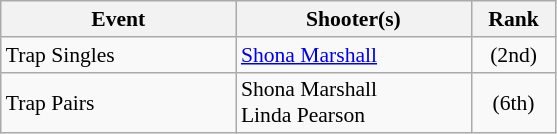<table class=wikitable style="font-size:90%">
<tr>
<th width=150>Event</th>
<th width=150>Shooter(s)</th>
<th width=50>Rank</th>
</tr>
<tr>
<td>Trap Singles</td>
<td><a href='#'>Shona Marshall</a></td>
<td align="center">(2nd)</td>
</tr>
<tr>
<td>Trap Pairs</td>
<td>Shona Marshall<br>Linda Pearson</td>
<td align="center">(6th)</td>
</tr>
</table>
